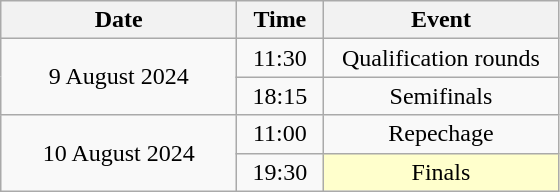<table class = "wikitable" style="text-align:center;">
<tr>
<th width=150>Date</th>
<th width=50>Time</th>
<th width=150>Event</th>
</tr>
<tr>
<td rowspan=2>9 August 2024</td>
<td>11:30</td>
<td>Qualification rounds</td>
</tr>
<tr>
<td>18:15</td>
<td>Semifinals</td>
</tr>
<tr>
<td rowspan=2>10 August 2024</td>
<td>11:00</td>
<td>Repechage</td>
</tr>
<tr>
<td>19:30</td>
<td bgcolor=ffffcc>Finals</td>
</tr>
</table>
